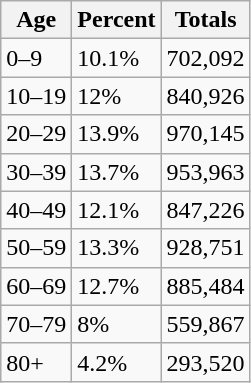<table class="wikitable">
<tr>
<th>Age</th>
<th>Percent</th>
<th>Totals</th>
</tr>
<tr>
<td>0–9</td>
<td>10.1%</td>
<td>702,092</td>
</tr>
<tr>
<td>10–19</td>
<td>12%</td>
<td>840,926</td>
</tr>
<tr>
<td>20–29</td>
<td>13.9%</td>
<td>970,145</td>
</tr>
<tr>
<td>30–39</td>
<td>13.7%</td>
<td>953,963</td>
</tr>
<tr>
<td>40–49</td>
<td>12.1%</td>
<td>847,226</td>
</tr>
<tr>
<td>50–59</td>
<td>13.3%</td>
<td>928,751</td>
</tr>
<tr>
<td>60–69</td>
<td>12.7%</td>
<td>885,484</td>
</tr>
<tr>
<td>70–79</td>
<td>8%</td>
<td>559,867</td>
</tr>
<tr>
<td>80+</td>
<td>4.2%</td>
<td>293,520</td>
</tr>
</table>
